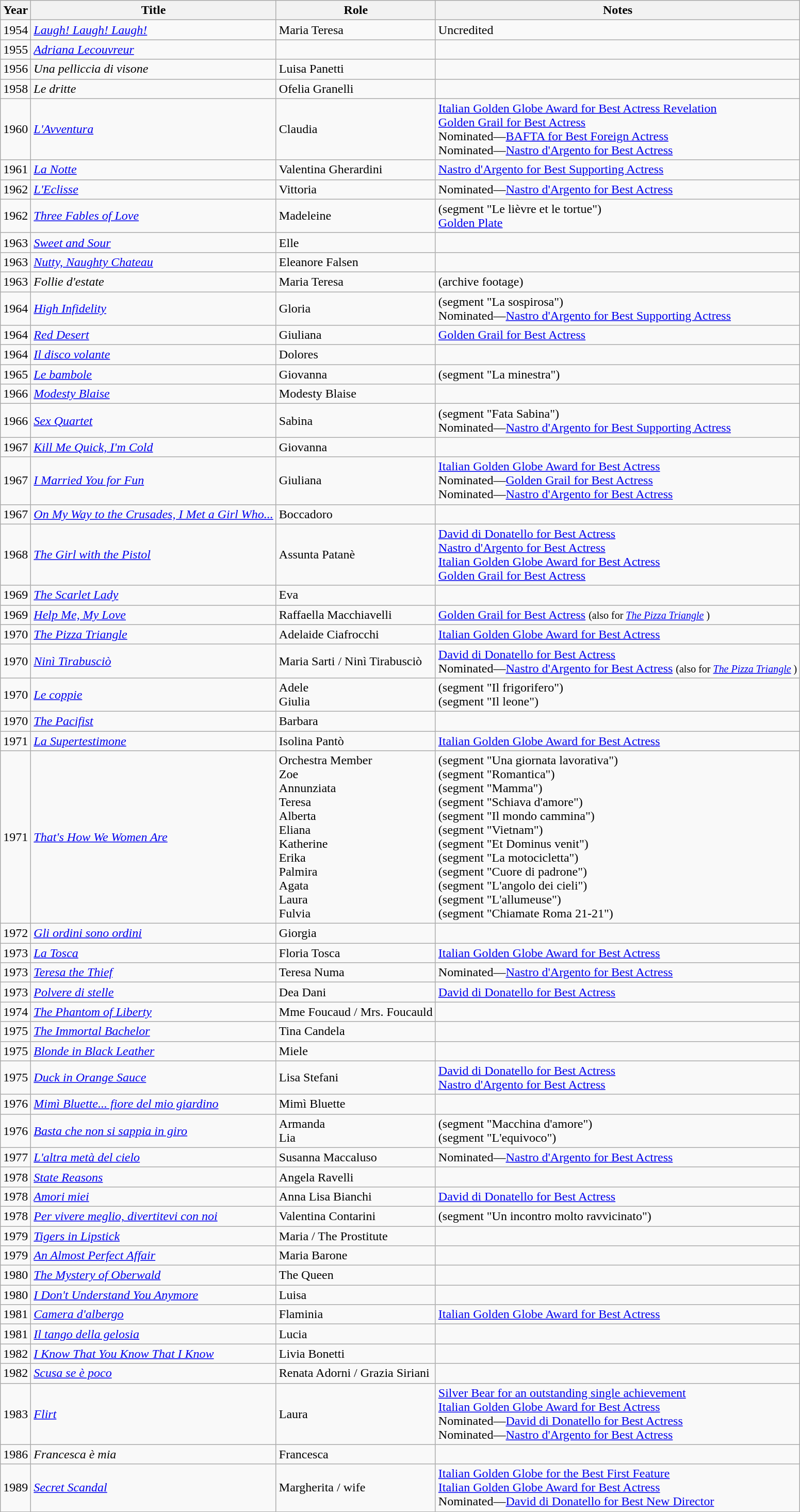<table class="wikitable sortable">
<tr>
<th>Year</th>
<th>Title</th>
<th>Role</th>
<th class="unsortable">Notes</th>
</tr>
<tr>
<td>1954</td>
<td><em><a href='#'>Laugh! Laugh! Laugh!</a></em></td>
<td>Maria Teresa</td>
<td>Uncredited</td>
</tr>
<tr>
<td>1955</td>
<td><em><a href='#'>Adriana Lecouvreur</a></em></td>
<td></td>
</tr>
<tr>
<td>1956</td>
<td><em>Una pelliccia di visone</em></td>
<td>Luisa Panetti</td>
<td></td>
</tr>
<tr>
<td>1958</td>
<td><em>Le dritte</em></td>
<td>Ofelia Granelli</td>
<td></td>
</tr>
<tr>
<td>1960</td>
<td><em><a href='#'>L'Avventura</a></em></td>
<td>Claudia</td>
<td><a href='#'>Italian Golden Globe Award for Best Actress Revelation</a><br><a href='#'>Golden Grail for Best Actress</a><br>Nominated—<a href='#'>BAFTA for Best Foreign Actress</a><br>Nominated—<a href='#'>Nastro d'Argento for Best Actress</a></td>
</tr>
<tr>
<td>1961</td>
<td><em><a href='#'>La Notte</a></em></td>
<td>Valentina Gherardini</td>
<td><a href='#'>Nastro d'Argento for Best Supporting Actress</a></td>
</tr>
<tr>
<td>1962</td>
<td><em><a href='#'>L'Eclisse</a></em></td>
<td>Vittoria</td>
<td>Nominated—<a href='#'>Nastro d'Argento for Best Actress</a></td>
</tr>
<tr>
<td>1962</td>
<td><em><a href='#'>Three Fables of Love</a></em></td>
<td>Madeleine</td>
<td>(segment "Le lièvre et le tortue")<br><a href='#'>Golden Plate</a></td>
</tr>
<tr>
<td>1963</td>
<td><em><a href='#'>Sweet and Sour</a></em></td>
<td>Elle</td>
<td></td>
</tr>
<tr>
<td>1963</td>
<td><em><a href='#'>Nutty, Naughty Chateau</a></em></td>
<td>Eleanore Falsen</td>
<td></td>
</tr>
<tr>
<td>1963</td>
<td><em>Follie d'estate</em></td>
<td>Maria Teresa</td>
<td>(archive footage)</td>
</tr>
<tr>
<td>1964</td>
<td><em><a href='#'>High Infidelity</a></em></td>
<td>Gloria</td>
<td>(segment "La sospirosa")<br>Nominated—<a href='#'>Nastro d'Argento for Best Supporting Actress</a></td>
</tr>
<tr>
<td>1964</td>
<td><em><a href='#'>Red Desert</a></em></td>
<td>Giuliana</td>
<td><a href='#'>Golden Grail for Best Actress</a></td>
</tr>
<tr>
<td>1964</td>
<td><em><a href='#'>Il disco volante</a></em></td>
<td>Dolores</td>
<td></td>
</tr>
<tr>
<td>1965</td>
<td><em><a href='#'>Le bambole</a></em></td>
<td>Giovanna</td>
<td>(segment "La minestra")</td>
</tr>
<tr>
<td>1966</td>
<td><em><a href='#'>Modesty Blaise</a></em></td>
<td>Modesty Blaise</td>
<td></td>
</tr>
<tr>
<td>1966</td>
<td><em><a href='#'>Sex Quartet</a></em></td>
<td>Sabina</td>
<td>(segment "Fata Sabina")<br>Nominated—<a href='#'>Nastro d'Argento for Best Supporting Actress</a></td>
</tr>
<tr>
<td>1967</td>
<td><em><a href='#'>Kill Me Quick, I'm Cold</a></em></td>
<td>Giovanna</td>
<td></td>
</tr>
<tr>
<td>1967</td>
<td><em><a href='#'>I Married You for Fun</a></em></td>
<td>Giuliana</td>
<td><a href='#'>Italian Golden Globe Award for Best Actress</a><br>Nominated—<a href='#'>Golden Grail for Best Actress</a><br>Nominated—<a href='#'>Nastro d'Argento for Best Actress</a></td>
</tr>
<tr>
<td>1967</td>
<td><em><a href='#'>On My Way to the Crusades, I Met a Girl Who...</a></em></td>
<td>Boccadoro</td>
<td></td>
</tr>
<tr>
<td>1968</td>
<td><em><a href='#'>The Girl with the Pistol</a></em></td>
<td>Assunta Patanè</td>
<td><a href='#'>David di Donatello for Best Actress</a><br><a href='#'>Nastro d'Argento for Best Actress</a><br><a href='#'>Italian Golden Globe Award for Best Actress</a><br><a href='#'>Golden Grail for Best Actress</a></td>
</tr>
<tr>
<td>1969</td>
<td><em><a href='#'>The Scarlet Lady</a></em></td>
<td>Eva</td>
<td></td>
</tr>
<tr>
<td>1969</td>
<td><em><a href='#'>Help Me, My Love</a></em></td>
<td>Raffaella Macchiavelli</td>
<td><a href='#'>Golden Grail for Best Actress</a> <small>(also for <em><a href='#'>The Pizza Triangle</a></em> )</small></td>
</tr>
<tr>
<td>1970</td>
<td><em><a href='#'>The Pizza Triangle</a></em></td>
<td>Adelaide Ciafrocchi</td>
<td><a href='#'>Italian Golden Globe Award for Best Actress</a></td>
</tr>
<tr>
<td>1970</td>
<td><em><a href='#'>Ninì Tirabusciò</a></em></td>
<td>Maria Sarti / Ninì Tirabusciò</td>
<td><a href='#'>David di Donatello for Best Actress</a><br>Nominated—<a href='#'>Nastro d'Argento for Best Actress</a> <small>(also for <em><a href='#'>The Pizza Triangle</a></em> )</small></td>
</tr>
<tr>
<td>1970</td>
<td><em><a href='#'>Le coppie</a></em></td>
<td>Adele<br>Giulia</td>
<td>(segment "Il frigorifero")<br>(segment "Il leone")</td>
</tr>
<tr>
<td>1970</td>
<td><em><a href='#'>The Pacifist</a></em></td>
<td>Barbara</td>
<td></td>
</tr>
<tr>
<td>1971</td>
<td><em><a href='#'>La Supertestimone</a></em></td>
<td>Isolina Pantò</td>
<td><a href='#'>Italian Golden Globe Award for Best Actress</a></td>
</tr>
<tr>
<td>1971</td>
<td><em><a href='#'>That's How We Women Are</a></em></td>
<td>Orchestra Member<br>Zoe<br>Annunziata<br>Teresa<br>Alberta<br>Eliana<br>Katherine<br>Erika<br>Palmira<br>Agata<br>Laura<br>Fulvia</td>
<td>(segment "Una giornata lavorativa")<br>(segment "Romantica")<br>(segment "Mamma")<br>(segment "Schiava d'amore")<br>(segment "Il mondo cammina")<br>(segment "Vietnam")<br>(segment "Et Dominus venit")<br>(segment "La motocicletta")<br>(segment "Cuore di padrone")<br>(segment "L'angolo dei cieli")<br>(segment "L'allumeuse")<br>(segment "Chiamate Roma 21-21")</td>
</tr>
<tr>
<td>1972</td>
<td><em><a href='#'>Gli ordini sono ordini</a></em></td>
<td>Giorgia</td>
<td></td>
</tr>
<tr>
<td>1973</td>
<td><em><a href='#'>La Tosca</a></em></td>
<td>Floria Tosca</td>
<td><a href='#'>Italian Golden Globe Award for Best Actress</a></td>
</tr>
<tr>
<td>1973</td>
<td><em><a href='#'>Teresa the Thief</a></em></td>
<td>Teresa Numa</td>
<td>Nominated—<a href='#'>Nastro d'Argento for Best Actress</a></td>
</tr>
<tr>
<td>1973</td>
<td><em><a href='#'>Polvere di stelle</a></em></td>
<td>Dea Dani</td>
<td><a href='#'>David di Donatello for Best Actress</a></td>
</tr>
<tr>
<td>1974</td>
<td><em><a href='#'>The Phantom of Liberty</a></em></td>
<td>Mme Foucaud / Mrs. Foucauld</td>
<td></td>
</tr>
<tr>
<td>1975</td>
<td><em><a href='#'>The Immortal Bachelor</a></em></td>
<td>Tina Candela</td>
<td></td>
</tr>
<tr>
<td>1975</td>
<td><em><a href='#'>Blonde in Black Leather</a></em></td>
<td>Miele</td>
<td></td>
</tr>
<tr>
<td>1975</td>
<td><em><a href='#'>Duck in Orange Sauce</a></em></td>
<td>Lisa Stefani</td>
<td><a href='#'>David di Donatello for Best Actress</a><br><a href='#'>Nastro d'Argento for Best Actress</a></td>
</tr>
<tr>
<td>1976</td>
<td><em><a href='#'>Mimì Bluette... fiore del mio giardino</a></em></td>
<td>Mimì Bluette</td>
<td></td>
</tr>
<tr>
<td>1976</td>
<td><em><a href='#'>Basta che non si sappia in giro</a></em></td>
<td>Armanda<br>Lia</td>
<td>(segment "Macchina d'amore")<br>(segment "L'equivoco")</td>
</tr>
<tr>
<td>1977</td>
<td><em><a href='#'>L'altra metà del cielo</a></em></td>
<td>Susanna Maccaluso</td>
<td>Nominated—<a href='#'>Nastro d'Argento for Best Actress</a></td>
</tr>
<tr>
<td>1978</td>
<td><em><a href='#'>State Reasons</a></em></td>
<td>Angela Ravelli</td>
<td></td>
</tr>
<tr>
<td>1978</td>
<td><em><a href='#'>Amori miei</a></em></td>
<td>Anna Lisa Bianchi</td>
<td><a href='#'>David di Donatello for Best Actress</a></td>
</tr>
<tr>
<td>1978</td>
<td><em><a href='#'>Per vivere meglio, divertitevi con noi</a></em></td>
<td>Valentina Contarini</td>
<td>(segment "Un incontro molto ravvicinato")</td>
</tr>
<tr>
<td>1979</td>
<td><em><a href='#'>Tigers in Lipstick</a></em></td>
<td>Maria / The Prostitute</td>
<td></td>
</tr>
<tr>
<td>1979</td>
<td><em><a href='#'>An Almost Perfect Affair</a></em></td>
<td>Maria Barone</td>
<td></td>
</tr>
<tr>
<td>1980</td>
<td><em><a href='#'>The Mystery of Oberwald</a></em></td>
<td>The Queen</td>
<td></td>
</tr>
<tr>
<td>1980</td>
<td><em><a href='#'>I Don't Understand You Anymore</a></em></td>
<td>Luisa</td>
<td></td>
</tr>
<tr>
<td>1981</td>
<td><em><a href='#'>Camera d'albergo</a></em></td>
<td>Flaminia</td>
<td><a href='#'>Italian Golden Globe Award for Best Actress</a></td>
</tr>
<tr>
<td>1981</td>
<td><em><a href='#'>Il tango della gelosia</a></em></td>
<td>Lucia</td>
<td></td>
</tr>
<tr>
<td>1982</td>
<td><em><a href='#'>I Know That You Know That I Know</a></em></td>
<td>Livia Bonetti</td>
<td></td>
</tr>
<tr>
<td>1982</td>
<td><em><a href='#'>Scusa se è poco</a></em></td>
<td>Renata Adorni / Grazia Siriani</td>
<td></td>
</tr>
<tr>
<td>1983</td>
<td><em><a href='#'>Flirt</a></em></td>
<td>Laura</td>
<td><a href='#'>Silver Bear for an outstanding single achievement</a><br><a href='#'>Italian Golden Globe Award for Best Actress</a><br>Nominated—<a href='#'>David di Donatello for Best Actress</a><br>Nominated—<a href='#'>Nastro d'Argento for Best Actress</a></td>
</tr>
<tr>
<td>1986</td>
<td><em>Francesca è mia</em></td>
<td>Francesca</td>
<td></td>
</tr>
<tr>
<td>1989</td>
<td><em><a href='#'>Secret Scandal</a></em></td>
<td>Margherita / wife</td>
<td><a href='#'>Italian Golden Globe for the Best First Feature</a><br><a href='#'>Italian Golden Globe Award for Best Actress</a><br>Nominated—<a href='#'>David di Donatello for Best New Director</a></td>
</tr>
</table>
